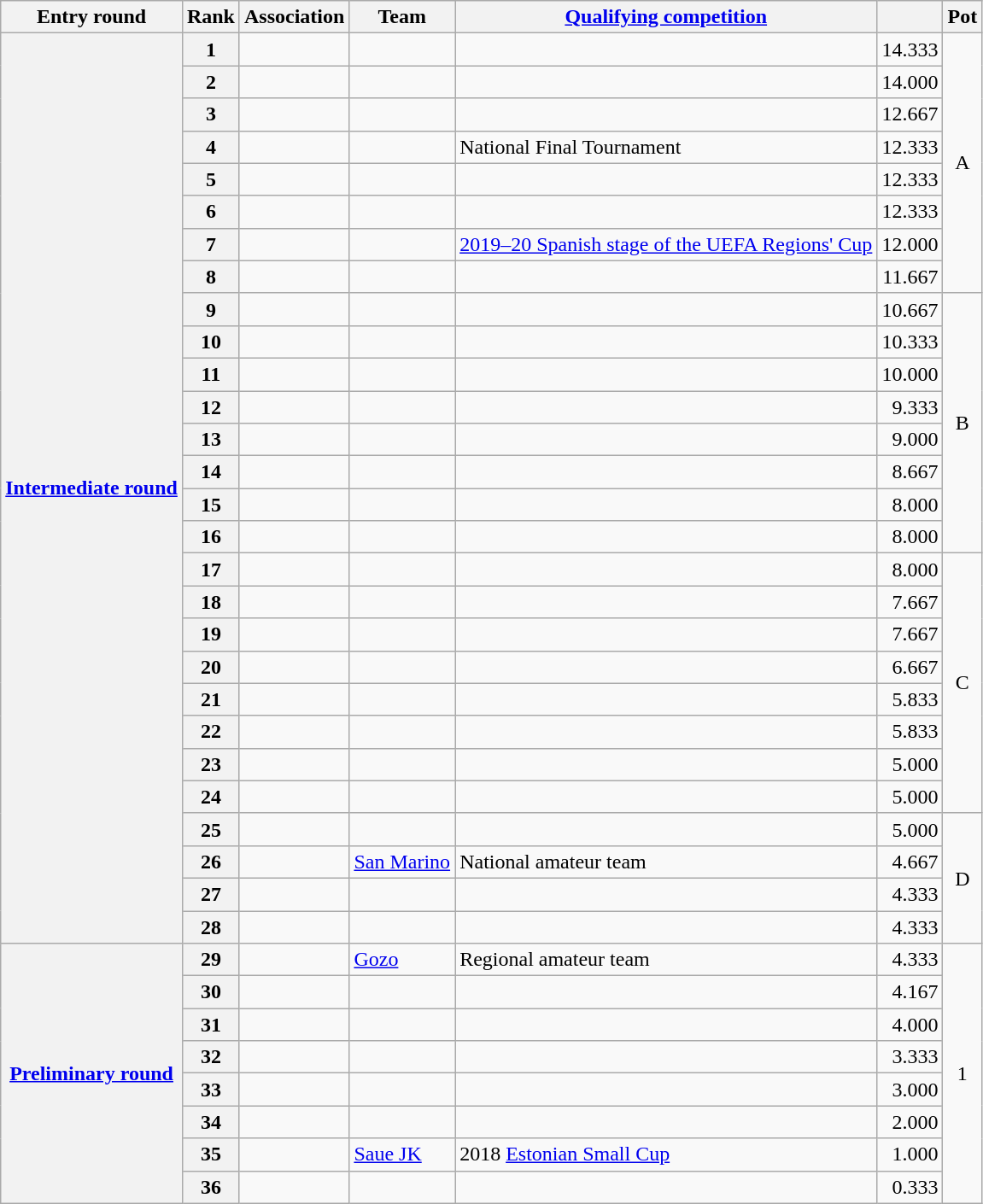<table class="wikitable">
<tr>
<th>Entry round</th>
<th>Rank</th>
<th>Association</th>
<th>Team</th>
<th><a href='#'>Qualifying competition</a></th>
<th></th>
<th>Pot</th>
</tr>
<tr>
<th rowspan=28><a href='#'>Intermediate round</a></th>
<th>1</th>
<td></td>
<td></td>
<td></td>
<td align=right>14.333</td>
<td align=center rowspan=8>A</td>
</tr>
<tr>
<th>2</th>
<td></td>
<td></td>
<td></td>
<td align=right>14.000</td>
</tr>
<tr>
<th>3</th>
<td></td>
<td></td>
<td></td>
<td align=right>12.667</td>
</tr>
<tr>
<th>4</th>
<td></td>
<td></td>
<td>National Final Tournament</td>
<td align=right>12.333</td>
</tr>
<tr>
<th>5</th>
<td></td>
<td></td>
<td></td>
<td align=right>12.333</td>
</tr>
<tr>
<th>6</th>
<td></td>
<td></td>
<td></td>
<td align=right>12.333</td>
</tr>
<tr>
<th>7</th>
<td></td>
<td></td>
<td><a href='#'>2019–20 Spanish stage of the UEFA Regions' Cup</a></td>
<td align=right>12.000</td>
</tr>
<tr>
<th>8</th>
<td></td>
<td></td>
<td></td>
<td align=right>11.667</td>
</tr>
<tr>
<th>9</th>
<td></td>
<td></td>
<td></td>
<td align=right>10.667</td>
<td align=center rowspan=8>B</td>
</tr>
<tr>
<th>10</th>
<td></td>
<td></td>
<td></td>
<td align=right>10.333</td>
</tr>
<tr>
<th>11</th>
<td></td>
<td></td>
<td></td>
<td align=right>10.000</td>
</tr>
<tr>
<th>12</th>
<td></td>
<td></td>
<td></td>
<td align=right>9.333</td>
</tr>
<tr>
<th>13</th>
<td></td>
<td></td>
<td></td>
<td align=right>9.000</td>
</tr>
<tr>
<th>14</th>
<td></td>
<td></td>
<td></td>
<td align=right>8.667</td>
</tr>
<tr>
<th>15</th>
<td></td>
<td></td>
<td></td>
<td align=right>8.000</td>
</tr>
<tr>
<th>16</th>
<td></td>
<td></td>
<td></td>
<td align=right>8.000</td>
</tr>
<tr>
<th>17</th>
<td></td>
<td></td>
<td></td>
<td align=right>8.000</td>
<td align=center rowspan=8>C</td>
</tr>
<tr>
<th>18</th>
<td></td>
<td></td>
<td></td>
<td align=right>7.667</td>
</tr>
<tr>
<th>19</th>
<td></td>
<td></td>
<td></td>
<td align=right>7.667</td>
</tr>
<tr>
<th>20</th>
<td></td>
<td></td>
<td></td>
<td align=right>6.667</td>
</tr>
<tr>
<th>21</th>
<td></td>
<td></td>
<td></td>
<td align=right>5.833</td>
</tr>
<tr>
<th>22</th>
<td></td>
<td></td>
<td></td>
<td align=right>5.833</td>
</tr>
<tr>
<th>23</th>
<td></td>
<td></td>
<td></td>
<td align=right>5.000</td>
</tr>
<tr>
<th>24</th>
<td></td>
<td></td>
<td></td>
<td align=right>5.000</td>
</tr>
<tr>
<th>25</th>
<td></td>
<td></td>
<td></td>
<td align=right>5.000</td>
<td align=center rowspan=4>D</td>
</tr>
<tr>
<th>26</th>
<td></td>
<td> <a href='#'>San Marino</a></td>
<td>National amateur team</td>
<td align=right>4.667</td>
</tr>
<tr>
<th>27</th>
<td></td>
<td></td>
<td></td>
<td align=right>4.333</td>
</tr>
<tr>
<th>28</th>
<td></td>
<td></td>
<td></td>
<td align=right>4.333</td>
</tr>
<tr>
<th rowspan=12><a href='#'>Preliminary round</a></th>
<th>29</th>
<td></td>
<td> <a href='#'>Gozo</a></td>
<td>Regional amateur team</td>
<td align=right>4.333</td>
<td align=center rowspan=8>1</td>
</tr>
<tr>
<th>30</th>
<td></td>
<td></td>
<td></td>
<td align=right>4.167</td>
</tr>
<tr>
<th>31</th>
<td></td>
<td></td>
<td></td>
<td align=right>4.000</td>
</tr>
<tr>
<th>32</th>
<td></td>
<td></td>
<td></td>
<td align=right>3.333</td>
</tr>
<tr>
<th>33</th>
<td></td>
<td></td>
<td></td>
<td align=right>3.000</td>
</tr>
<tr>
<th>34</th>
<td></td>
<td></td>
<td></td>
<td align=right>2.000</td>
</tr>
<tr>
<th>35</th>
<td></td>
<td><a href='#'>Saue JK</a></td>
<td>2018 <a href='#'>Estonian Small Cup</a></td>
<td align=right>1.000</td>
</tr>
<tr>
<th>36</th>
<td></td>
<td></td>
<td></td>
<td align=right>0.333</td>
</tr>
</table>
